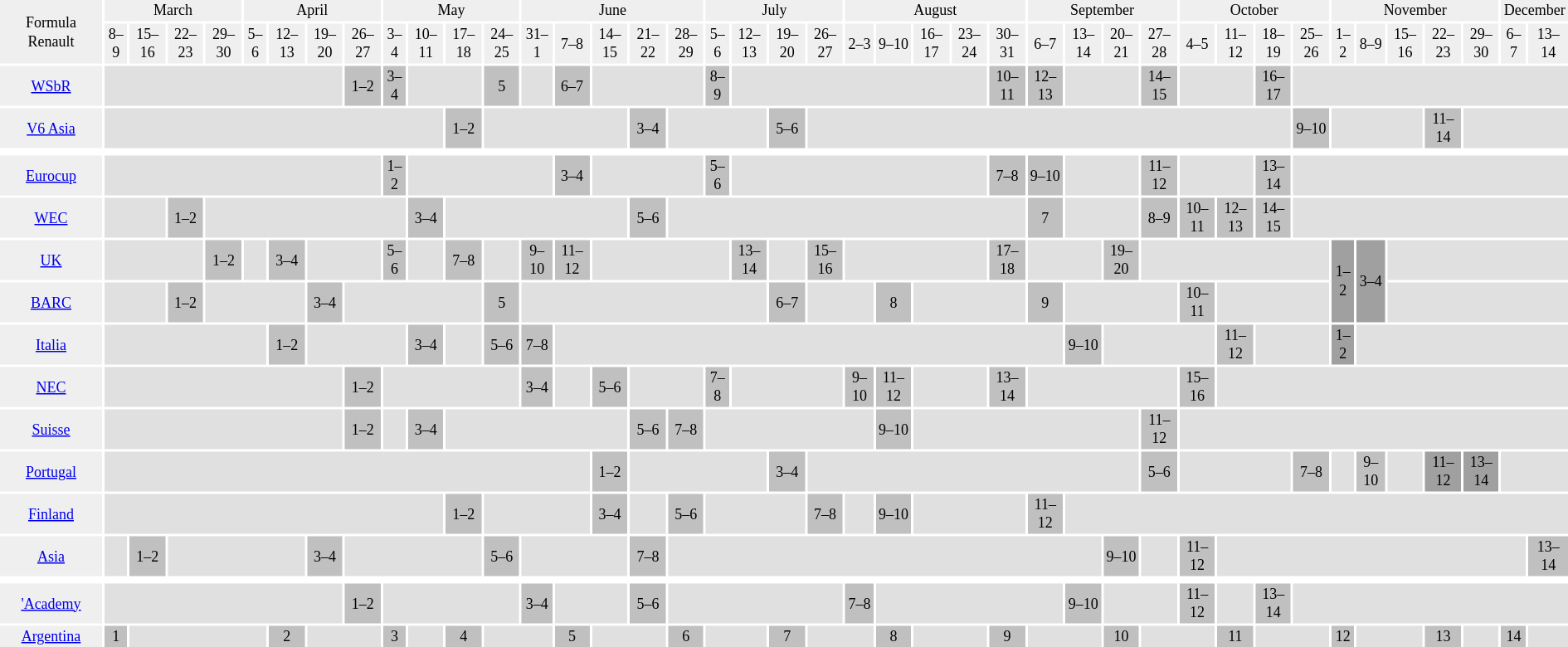<table class="toccolours" style="margin:0.2em auto; clear:both; font-size:75%">
<tr>
<td align=center rowspan=2 width=80 style="background:#EFEFEF;">Formula<br>Renault</td>
<td align=center colspan=4 style="background:#EFEFEF;">March</td>
<td align=center colspan=4 style="background:#EFEFEF;">April</td>
<td align=center colspan=4 style="background:#EFEFEF;">May</td>
<td align=center colspan=5 style="background:#EFEFEF;">June</td>
<td align=center colspan=4 style="background:#EFEFEF;">July</td>
<td align=center colspan=5 style="background:#EFEFEF;">August</td>
<td align=center colspan=4 style="background:#EFEFEF;">September</td>
<td align=center colspan=4 style="background:#EFEFEF;">October</td>
<td align=center colspan=5 style="background:#EFEFEF;">November</td>
<td align=center colspan=2 style="background:#EFEFEF;">December</td>
</tr>
<tr align=center style="background:#EFEFEF;">
<td>8–9</td>
<td>15–16</td>
<td>22–23</td>
<td>29–30</td>
<td>5–6</td>
<td>12–13</td>
<td>19–20</td>
<td>26–27</td>
<td>3–4</td>
<td>10–11</td>
<td>17–18</td>
<td>24–25</td>
<td>31–1</td>
<td>7–8</td>
<td>14–15</td>
<td>21–22</td>
<td>28–29</td>
<td>5–6</td>
<td>12–13</td>
<td>19–20</td>
<td>26–27</td>
<td>2–3</td>
<td>9–10</td>
<td>16–17</td>
<td>23–24</td>
<td>30–31</td>
<td>6–7</td>
<td>13–14</td>
<td>20–21</td>
<td>27–28</td>
<td>4–5</td>
<td>11–12</td>
<td>18–19</td>
<td>25–26</td>
<td>1–2</td>
<td>8–9</td>
<td>15–16</td>
<td>22–23</td>
<td>29–30</td>
<td>6–7</td>
<td>13–14</td>
</tr>
<tr align=center>
<td style="background:#EFEFEF;"><a href='#'>WSbR</a></td>
<td colspan=7 style="background:#E0E0E0;"></td>
<td style="background:#C0C0C0;">1–2</td>
<td style="background:#C0C0C0;">3–4</td>
<td colspan=2 style="background:#E0E0E0;"></td>
<td style="background:#C0C0C0;">5</td>
<td style="background:#E0E0E0;"></td>
<td style="background:#C0C0C0;">6–7</td>
<td colspan=3 style="background:#E0E0E0;"></td>
<td style="background:#C0C0C0;">8–9</td>
<td colspan=7 style="background:#E0E0E0;"></td>
<td style="background:#C0C0C0;">10–11</td>
<td style="background:#C0C0C0;">12–13</td>
<td colspan=2 style="background:#E0E0E0;"></td>
<td style="background:#C0C0C0;">14–15</td>
<td colspan=2 style="background:#E0E0E0;"></td>
<td style="background:#C0C0C0;">16–17</td>
<td colspan=8 style="background:#E0E0E0;"></td>
</tr>
<tr align=center>
<td style="background:#EFEFEF;"><a href='#'>V6 Asia</a></td>
<td colspan=10 style="background:#E0E0E0;"></td>
<td style="background:#C0C0C0;">1–2</td>
<td colspan=4 style="background:#E0E0E0;"></td>
<td style="background:#C0C0C0;">3–4</td>
<td colspan=3 style="background:#E0E0E0;"></td>
<td style="background:#C0C0C0;">5–6</td>
<td colspan=13 style="background:#E0E0E0;"></td>
<td style="background:#C0C0C0;">9–10</td>
<td colspan=3 style="background:#E0E0E0;"></td>
<td style="background:#C0C0C0;">11–14</td>
<td colspan=4 style="background:#E0E0E0;"></td>
</tr>
<tr align=center>
<td colspan=39></td>
</tr>
<tr align=center>
<td style="background:#EFEFEF;"><a href='#'>Eurocup</a></td>
<td colspan=8 style="background:#E0E0E0;"></td>
<td style="background:#C0C0C0;">1–2</td>
<td colspan=4 style="background:#E0E0E0;"></td>
<td style="background:#C0C0C0;">3–4</td>
<td colspan=3 style="background:#E0E0E0;"></td>
<td style="background:#C0C0C0;">5–6</td>
<td colspan=7 style="background:#E0E0E0;"></td>
<td style="background:#C0C0C0;">7–8</td>
<td style="background:#C0C0C0;">9–10</td>
<td colspan=2 style="background:#E0E0E0;"></td>
<td style="background:#C0C0C0;">11–12</td>
<td colspan=2 style="background:#E0E0E0;"></td>
<td style="background:#C0C0C0;">13–14</td>
<td colspan=8 style="background:#E0E0E0;"></td>
</tr>
<tr align=center>
<td style="background:#EFEFEF;"><a href='#'>WEC</a></td>
<td colspan=2 style="background:#E0E0E0;"></td>
<td style="background:#C0C0C0;">1–2</td>
<td colspan=6 style="background:#E0E0E0;"></td>
<td style="background:#C0C0C0;">3–4</td>
<td colspan=5 style="background:#E0E0E0;"></td>
<td style="background:#C0C0C0;">5–6</td>
<td colspan=10 style="background:#E0E0E0;"></td>
<td style="background:#C0C0C0;">7</td>
<td colspan=2 style="background:#E0E0E0;"></td>
<td style="background:#C0C0C0;">8–9</td>
<td style="background:#C0C0C0;">10–11</td>
<td style="background:#C0C0C0;">12–13</td>
<td style="background:#C0C0C0;">14–15</td>
<td colspan=8 style="background:#E0E0E0;"></td>
</tr>
<tr align=center>
<td style="background:#EFEFEF;"><a href='#'>UK</a></td>
<td colspan=3 style="background:#E0E0E0;"></td>
<td style="background:#C0C0C0;">1–2</td>
<td style="background:#E0E0E0;"></td>
<td style="background:#C0C0C0;">3–4</td>
<td colspan=2 style="background:#E0E0E0;"></td>
<td style="background:#C0C0C0;">5–6</td>
<td style="background:#E0E0E0;"></td>
<td style="background:#C0C0C0;">7–8</td>
<td style="background:#E0E0E0;"></td>
<td style="background:#C0C0C0;">9–10</td>
<td style="background:#C0C0C0;">11–12</td>
<td colspan=4 style="background:#E0E0E0;"></td>
<td style="background:#C0C0C0;">13–14</td>
<td style="background:#E0E0E0;"></td>
<td style="background:#C0C0C0;">15–16</td>
<td colspan=4 style="background:#E0E0E0;"></td>
<td style="background:#C0C0C0;">17–18</td>
<td colspan=2 style="background:#E0E0E0;"></td>
<td style="background:#C0C0C0;">19–20</td>
<td colspan=5 style="background:#E0E0E0;"></td>
<td rowspan=2 style="background:#A0A0A0;">1–2</td>
<td rowspan=2 style="background:#A0A0A0;">3–4</td>
<td colspan=5 style="background:#E0E0E0;"></td>
</tr>
<tr align=center>
<td style="background:#EFEFEF;"><a href='#'>BARC</a></td>
<td colspan=2 style="background:#E0E0E0;"></td>
<td style="background:#C0C0C0;">1–2</td>
<td colspan=3 style="background:#E0E0E0;"></td>
<td style="background:#C0C0C0;">3–4</td>
<td colspan=4 style="background:#E0E0E0;"></td>
<td style="background:#C0C0C0;">5</td>
<td colspan=7 style="background:#E0E0E0;"></td>
<td style="background:#C0C0C0;">6–7</td>
<td colspan=2 style="background:#E0E0E0;"></td>
<td style="background:#C0C0C0;">8</td>
<td colspan=3 style="background:#E0E0E0;"></td>
<td style="background:#C0C0C0;">9</td>
<td colspan=3 style="background:#E0E0E0;"></td>
<td style="background:#C0C0C0;">10–11</td>
<td colspan=3 style="background:#E0E0E0;"></td>
<td colspan=5 style="background:#E0E0E0;"></td>
</tr>
<tr align=center>
<td style="background:#EFEFEF;"><a href='#'>Italia</a></td>
<td colspan=5 style="background:#E0E0E0;"></td>
<td style="background:#C0C0C0;">1–2</td>
<td colspan=3 style="background:#E0E0E0;"></td>
<td style="background:#C0C0C0;">3–4</td>
<td style="background:#E0E0E0;"></td>
<td style="background:#C0C0C0;">5–6</td>
<td style="background:#C0C0C0;">7–8</td>
<td colspan=14 style="background:#E0E0E0;"></td>
<td style="background:#C0C0C0;">9–10</td>
<td colspan=3 style="background:#E0E0E0;"></td>
<td style="background:#C0C0C0;">11–12</td>
<td colspan=2 style="background:#E0E0E0;"></td>
<td style="background:#A0A0A0;">1–2</td>
<td colspan=6 style="background:#E0E0E0;"></td>
</tr>
<tr align=center>
<td style="background:#EFEFEF;"><a href='#'>NEC</a></td>
<td colspan=7 style="background:#E0E0E0;"></td>
<td style="background:#C0C0C0;">1–2</td>
<td colspan=4 style="background:#E0E0E0;"></td>
<td style="background:#C0C0C0;">3–4</td>
<td style="background:#E0E0E0;"></td>
<td style="background:#C0C0C0;">5–6</td>
<td colspan=2 style="background:#E0E0E0;"></td>
<td style="background:#C0C0C0;">7–8</td>
<td colspan=3 style="background:#E0E0E0;"></td>
<td style="background:#C0C0C0;">9–10</td>
<td style="background:#C0C0C0;">11–12</td>
<td colspan=2 style="background:#E0E0E0;"></td>
<td style="background:#C0C0C0;">13–14</td>
<td colspan=4 style="background:#E0E0E0;"></td>
<td style="background:#C0C0C0;">15–16</td>
<td colspan=10 style="background:#E0E0E0;"></td>
</tr>
<tr align=center>
<td style="background:#EFEFEF;"><a href='#'>Suisse</a></td>
<td colspan=7 style="background:#E0E0E0;"></td>
<td style="background:#C0C0C0;">1–2</td>
<td style="background:#E0E0E0;"></td>
<td style="background:#C0C0C0;">3–4</td>
<td colspan=5 style="background:#E0E0E0;"></td>
<td style="background:#C0C0C0;">5–6</td>
<td style="background:#C0C0C0;">7–8</td>
<td colspan=5 style="background:#E0E0E0;"></td>
<td style="background:#C0C0C0;">9–10</td>
<td colspan=6 style="background:#E0E0E0;"></td>
<td style="background:#C0C0C0;">11–12</td>
<td colspan=11 style="background:#E0E0E0;"></td>
</tr>
<tr align=center>
<td style="background:#EFEFEF;"><a href='#'>Portugal</a></td>
<td colspan=14 style="background:#E0E0E0;"></td>
<td style="background:#C0C0C0;">1–2</td>
<td colspan=4 style="background:#E0E0E0;"></td>
<td style="background:#C0C0C0;">3–4</td>
<td colspan=9 style="background:#E0E0E0;"></td>
<td style="background:#C0C0C0;">5–6</td>
<td colspan=3 style="background:#E0E0E0;"></td>
<td style="background:#C0C0C0;">7–8</td>
<td style="background:#E0E0E0;"></td>
<td style="background:#C0C0C0;">9–10</td>
<td style="background:#E0E0E0;"></td>
<td style="background:#A0A0A0;">11–12</td>
<td style="background:#A0A0A0;">13–14</td>
<td colspan=2 style="background:#E0E0E0;"></td>
</tr>
<tr align=center>
<td style="background:#EFEFEF;"><a href='#'>Finland</a></td>
<td colspan=10 style="background:#E0E0E0;"></td>
<td style="background:#C0C0C0;">1–2</td>
<td colspan=3 style="background:#E0E0E0;"></td>
<td style="background:#C0C0C0;">3–4</td>
<td style="background:#E0E0E0;"></td>
<td style="background:#C0C0C0;">5–6</td>
<td colspan=3 style="background:#E0E0E0;"></td>
<td style="background:#C0C0C0;">7–8</td>
<td style="background:#E0E0E0;"></td>
<td style="background:#C0C0C0;">9–10</td>
<td colspan=3 style="background:#E0E0E0;"></td>
<td style="background:#C0C0C0;">11–12</td>
<td colspan=14 style="background:#E0E0E0;"></td>
</tr>
<tr align=center>
<td style="background:#EFEFEF;"><a href='#'>Asia</a></td>
<td style="background:#E0E0E0;"></td>
<td style="background:#C0C0C0;">1–2</td>
<td colspan=4 style="background:#E0E0E0;"></td>
<td style="background:#C0C0C0;">3–4</td>
<td colspan=4 style="background:#E0E0E0;"></td>
<td style="background:#C0C0C0;">5–6</td>
<td colspan=3 style="background:#E0E0E0;"></td>
<td style="background:#C0C0C0;">7–8</td>
<td colspan=12 style="background:#E0E0E0;"></td>
<td style="background:#C0C0C0;">9–10</td>
<td style="background:#E0E0E0;"></td>
<td style="background:#C0C0C0;">11–12</td>
<td colspan=9 style="background:#E0E0E0;"></td>
<td style="background:#C0C0C0;">13–14</td>
</tr>
<tr align=center>
<td colspan=39></td>
</tr>
<tr align=center>
<td style="background:#EFEFEF;"><a href='#'>'Academy</a></td>
<td colspan=7 style="background:#E0E0E0;"></td>
<td style="background:#C0C0C0;">1–2</td>
<td colspan=4 style="background:#E0E0E0;"></td>
<td style="background:#C0C0C0;">3–4</td>
<td colspan=2 style="background:#E0E0E0;"></td>
<td style="background:#C0C0C0;">5–6</td>
<td colspan=5 style="background:#E0E0E0;"></td>
<td style="background:#C0C0C0;">7–8</td>
<td colspan=5 style="background:#E0E0E0;"></td>
<td style="background:#C0C0C0;">9–10</td>
<td colspan=2 style="background:#E0E0E0;"></td>
<td style="background:#C0C0C0;">11–12</td>
<td style="background:#E0E0E0;"></td>
<td style="background:#C0C0C0;">13–14</td>
<td colspan=8 style="background:#E0E0E0;"></td>
</tr>
<tr align=center>
<td style="background:#EFEFEF;"><a href='#'>Argentina</a></td>
<td style="background:#C0C0C0;">1</td>
<td colspan=4 style="background:#E0E0E0;"></td>
<td style="background:#C0C0C0;">2</td>
<td colspan=2 style="background:#E0E0E0;"></td>
<td style="background:#C0C0C0;">3</td>
<td style="background:#E0E0E0;"></td>
<td style="background:#C0C0C0;">4</td>
<td colspan=2 style="background:#E0E0E0;"></td>
<td style="background:#C0C0C0;">5</td>
<td colspan=2 style="background:#E0E0E0;"></td>
<td style="background:#C0C0C0;">6</td>
<td colspan=2 style="background:#E0E0E0;"></td>
<td style="background:#C0C0C0;">7</td>
<td colspan=2 style="background:#E0E0E0;"></td>
<td style="background:#C0C0C0;">8</td>
<td colspan=2 style="background:#E0E0E0;"></td>
<td style="background:#C0C0C0;">9</td>
<td colspan=2 style="background:#E0E0E0;"></td>
<td style="background:#C0C0C0;">10</td>
<td colspan=2 style="background:#E0E0E0;"></td>
<td style="background:#C0C0C0;">11</td>
<td colspan=2 style="background:#E0E0E0;"></td>
<td style="background:#C0C0C0;">12</td>
<td colspan=2 style="background:#E0E0E0;"></td>
<td style="background:#C0C0C0;">13</td>
<td style="background:#E0E0E0;"></td>
<td style="background:#C0C0C0;">14</td>
<td style="background:#E0E0E0;"></td>
</tr>
</table>
